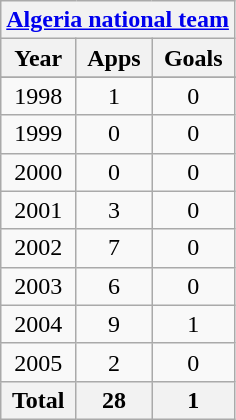<table class="wikitable" style="text-align:center">
<tr>
<th colspan=3><a href='#'>Algeria national team</a></th>
</tr>
<tr>
<th>Year</th>
<th>Apps</th>
<th>Goals</th>
</tr>
<tr>
</tr>
<tr>
<td>1998</td>
<td>1</td>
<td>0</td>
</tr>
<tr>
<td>1999</td>
<td>0</td>
<td>0</td>
</tr>
<tr>
<td>2000</td>
<td>0</td>
<td>0</td>
</tr>
<tr>
<td>2001</td>
<td>3</td>
<td>0</td>
</tr>
<tr>
<td>2002</td>
<td>7</td>
<td>0</td>
</tr>
<tr>
<td>2003</td>
<td>6</td>
<td>0</td>
</tr>
<tr>
<td>2004</td>
<td>9</td>
<td>1</td>
</tr>
<tr>
<td>2005</td>
<td>2</td>
<td>0</td>
</tr>
<tr>
<th>Total</th>
<th>28</th>
<th>1</th>
</tr>
</table>
